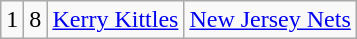<table class="wikitable">
<tr style="text-align:center;" bgcolor="">
<td>1</td>
<td>8</td>
<td><a href='#'>Kerry Kittles</a></td>
<td><a href='#'>New Jersey Nets</a></td>
</tr>
</table>
